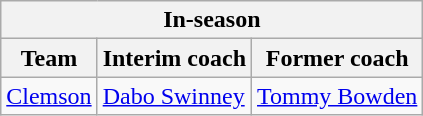<table class="wikitable">
<tr>
<th colspan="3">In-season</th>
</tr>
<tr>
<th>Team</th>
<th>Interim coach</th>
<th>Former coach</th>
</tr>
<tr>
<td><a href='#'>Clemson</a></td>
<td><a href='#'>Dabo Swinney</a></td>
<td><a href='#'>Tommy Bowden</a></td>
</tr>
</table>
